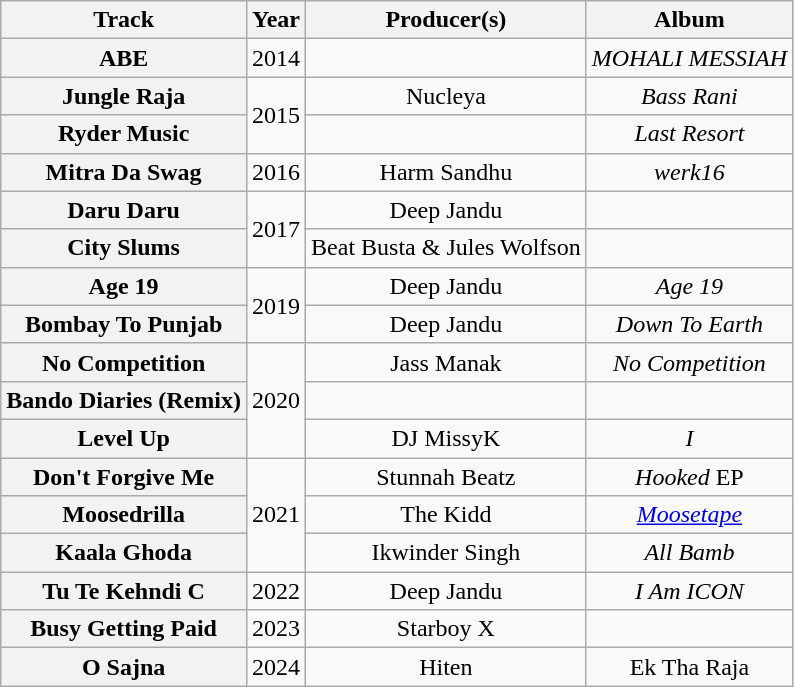<table class="wikitable plainrowheaders" style="text-align:center;">
<tr>
<th>Track</th>
<th>Year</th>
<th>Producer(s)</th>
<th>Album</th>
</tr>
<tr>
<th scope="row">ABE </th>
<td>2014</td>
<td></td>
<td><em>MOHALI MESSIAH</em></td>
</tr>
<tr>
<th scope="row">Jungle Raja </th>
<td rowspan="2">2015</td>
<td>Nucleya</td>
<td><em>Bass Rani</em></td>
</tr>
<tr>
<th scope="row">Ryder Music </th>
<td></td>
<td><em>Last Resort</em></td>
</tr>
<tr>
<th scope="row">Mitra Da Swag </th>
<td>2016</td>
<td>Harm Sandhu</td>
<td><em>werk16</em></td>
</tr>
<tr>
<th scope="row">Daru Daru </th>
<td rowspan="2">2017</td>
<td>Deep Jandu</td>
<td></td>
</tr>
<tr>
<th scope="row">City Slums </th>
<td>Beat Busta & Jules Wolfson</td>
<td></td>
</tr>
<tr>
<th scope="row">Age 19 </th>
<td rowspan="2">2019</td>
<td>Deep Jandu</td>
<td><em>Age 19</em></td>
</tr>
<tr>
<th scope="row">Bombay To Punjab </th>
<td>Deep Jandu</td>
<td><em>Down To Earth</em></td>
</tr>
<tr>
<th scope="row">No Competition </th>
<td rowspan="3">2020</td>
<td>Jass Manak</td>
<td><em>No Competition</em></td>
</tr>
<tr>
<th scope="row">Bando Diaries (Remix) </th>
<td></td>
<td></td>
</tr>
<tr>
<th scope="row">Level Up </th>
<td>DJ MissyK</td>
<td><em>I</em></td>
</tr>
<tr>
<th scope="row">Don't Forgive Me </th>
<td rowspan="3">2021</td>
<td>Stunnah Beatz</td>
<td><em>Hooked</em> EP</td>
</tr>
<tr>
<th scope="row">Moosedrilla </th>
<td>The Kidd</td>
<td><em><a href='#'>Moosetape</a></em></td>
</tr>
<tr>
<th scope="row">Kaala Ghoda </th>
<td>Ikwinder Singh</td>
<td><em>All Bamb</em></td>
</tr>
<tr>
<th scope="row">Tu Te Kehndi C </th>
<td>2022</td>
<td>Deep Jandu</td>
<td><em>I Am ICON</em></td>
</tr>
<tr>
<th scope="row">Busy Getting Paid </th>
<td>2023</td>
<td>Starboy X</td>
<td></td>
</tr>
<tr>
<th scope="row">O Sajna </th>
<td>2024</td>
<td>Hiten</td>
<td>Ek Tha Raja</td>
</tr>
</table>
